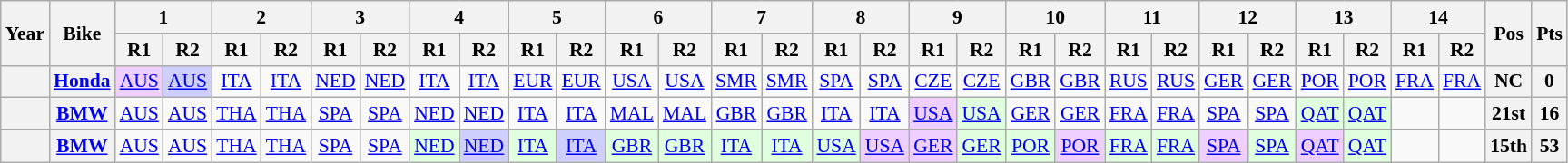<table class="wikitable" style="text-align:center; font-size:90%;">
<tr>
<th rowspan="2">Year</th>
<th rowspan="2">Bike</th>
<th colspan="2">1</th>
<th colspan="2">2</th>
<th colspan="2">3</th>
<th colspan="2">4</th>
<th colspan="2">5</th>
<th colspan="2">6</th>
<th colspan="2">7</th>
<th colspan="2">8</th>
<th colspan="2">9</th>
<th colspan="2">10</th>
<th colspan="2">11</th>
<th colspan="2">12</th>
<th colspan="2">13</th>
<th colspan="2">14</th>
<th rowspan="2">Pos</th>
<th rowspan="2">Pts</th>
</tr>
<tr>
<th>R1</th>
<th>R2</th>
<th>R1</th>
<th>R2</th>
<th>R1</th>
<th>R2</th>
<th>R1</th>
<th>R2</th>
<th>R1</th>
<th>R2</th>
<th>R1</th>
<th>R2</th>
<th>R1</th>
<th>R2</th>
<th>R1</th>
<th>R2</th>
<th>R1</th>
<th>R2</th>
<th>R1</th>
<th>R2</th>
<th>R1</th>
<th>R2</th>
<th>R1</th>
<th>R2</th>
<th>R1</th>
<th>R2</th>
<th>R1</th>
<th>R2</th>
</tr>
<tr>
<th></th>
<th><a href='#'>Honda</a></th>
<td style="background:#EFCFFF;"><a href='#'>AUS</a><br></td>
<td style="background:#CFCFFF;"><a href='#'>AUS</a><br></td>
<td><a href='#'>ITA</a></td>
<td><a href='#'>ITA</a></td>
<td><a href='#'>NED</a></td>
<td><a href='#'>NED</a></td>
<td><a href='#'>ITA</a></td>
<td><a href='#'>ITA</a></td>
<td><a href='#'>EUR</a></td>
<td><a href='#'>EUR</a></td>
<td><a href='#'>USA</a></td>
<td><a href='#'>USA</a></td>
<td><a href='#'>SMR</a></td>
<td><a href='#'>SMR</a></td>
<td><a href='#'>SPA</a></td>
<td><a href='#'>SPA</a></td>
<td><a href='#'>CZE</a></td>
<td><a href='#'>CZE</a></td>
<td><a href='#'>GBR</a></td>
<td><a href='#'>GBR</a></td>
<td><a href='#'>RUS</a></td>
<td><a href='#'>RUS</a></td>
<td><a href='#'>GER</a></td>
<td><a href='#'>GER</a></td>
<td><a href='#'>POR</a></td>
<td><a href='#'>POR</a></td>
<td><a href='#'>FRA</a></td>
<td><a href='#'>FRA</a></td>
<th>NC</th>
<th>0</th>
</tr>
<tr>
<th></th>
<th><a href='#'>BMW</a></th>
<td><a href='#'>AUS</a></td>
<td><a href='#'>AUS</a></td>
<td><a href='#'>THA</a></td>
<td><a href='#'>THA</a></td>
<td><a href='#'>SPA</a></td>
<td><a href='#'>SPA</a></td>
<td><a href='#'>NED</a></td>
<td><a href='#'>NED</a></td>
<td><a href='#'>ITA</a></td>
<td><a href='#'>ITA</a></td>
<td><a href='#'>MAL</a></td>
<td><a href='#'>MAL</a></td>
<td><a href='#'>GBR</a></td>
<td><a href='#'>GBR</a></td>
<td><a href='#'>ITA</a></td>
<td><a href='#'>ITA</a></td>
<td style="background:#EFCFFF;"><a href='#'>USA</a><br></td>
<td style="background:#DFFFDF;"><a href='#'>USA</a><br></td>
<td><a href='#'>GER</a></td>
<td><a href='#'>GER</a></td>
<td><a href='#'>FRA</a></td>
<td><a href='#'>FRA</a></td>
<td><a href='#'>SPA</a></td>
<td><a href='#'>SPA</a></td>
<td style="background:#DFFFDF;"><a href='#'>QAT</a><br></td>
<td style="background:#DFFFDF;"><a href='#'>QAT</a><br></td>
<td></td>
<td></td>
<th>21st</th>
<th>16</th>
</tr>
<tr>
<th></th>
<th><a href='#'>BMW</a></th>
<td><a href='#'>AUS</a></td>
<td><a href='#'>AUS</a></td>
<td><a href='#'>THA</a></td>
<td><a href='#'>THA</a></td>
<td><a href='#'>SPA</a></td>
<td><a href='#'>SPA</a></td>
<td style="background:#DFFFDF;"><a href='#'>NED</a><br></td>
<td style="background:#CFCFFF;"><a href='#'>NED</a><br></td>
<td style="background:#DFFFDF;"><a href='#'>ITA</a><br></td>
<td style="background:#CFCFFF;"><a href='#'>ITA</a><br></td>
<td style="background:#DFFFDF;"><a href='#'>GBR</a><br></td>
<td style="background:#DFFFDF;"><a href='#'>GBR</a><br></td>
<td style="background:#DFFFDF;"><a href='#'>ITA</a><br></td>
<td style="background:#DFFFDF;"><a href='#'>ITA</a><br></td>
<td style="background:#DFFFDF;"><a href='#'>USA</a><br></td>
<td style="background:#EFCFFF;"><a href='#'>USA</a><br></td>
<td style="background:#EFCFFF;"><a href='#'>GER</a><br></td>
<td style="background:#DFFFDF;"><a href='#'>GER</a><br></td>
<td style="background:#DFFFDF;"><a href='#'>POR</a><br></td>
<td style="background:#EFCFFF;"><a href='#'>POR</a><br></td>
<td style="background:#DFFFDF;"><a href='#'>FRA</a><br></td>
<td style="background:#DFFFDF;"><a href='#'>FRA</a><br></td>
<td style="background:#EFCFFF;"><a href='#'>SPA</a><br></td>
<td style="background:#DFFFDF;"><a href='#'>SPA</a><br></td>
<td style="background:#EFCFFF;"><a href='#'>QAT</a><br></td>
<td style="background:#DFFFDF;"><a href='#'>QAT</a><br></td>
<td></td>
<td></td>
<th>15th</th>
<th>53</th>
</tr>
</table>
